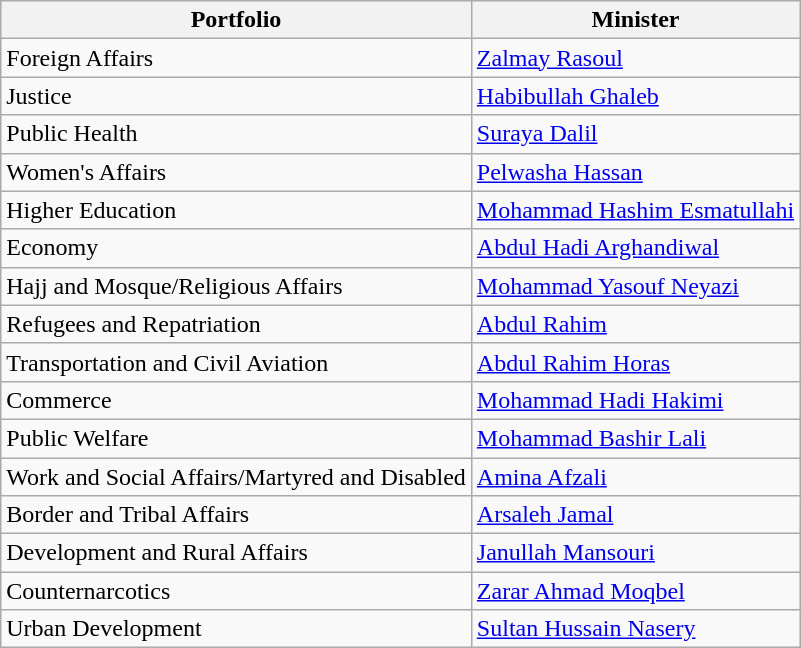<table class="wikitable">
<tr>
<th>Portfolio</th>
<th>Minister</th>
</tr>
<tr>
<td>Foreign Affairs</td>
<td><a href='#'>Zalmay Rasoul</a></td>
</tr>
<tr>
<td>Justice</td>
<td><a href='#'>Habibullah Ghaleb</a></td>
</tr>
<tr>
<td>Public Health</td>
<td><a href='#'>Suraya Dalil</a></td>
</tr>
<tr>
<td>Women's Affairs</td>
<td><a href='#'>Pelwasha Hassan</a></td>
</tr>
<tr>
<td>Higher Education</td>
<td><a href='#'>Mohammad Hashim Esmatullahi</a></td>
</tr>
<tr>
<td>Economy</td>
<td><a href='#'>Abdul Hadi Arghandiwal</a></td>
</tr>
<tr>
<td>Hajj and Mosque/Religious Affairs</td>
<td><a href='#'>Mohammad Yasouf Neyazi</a></td>
</tr>
<tr>
<td>Refugees and Repatriation</td>
<td><a href='#'>Abdul Rahim</a></td>
</tr>
<tr>
<td>Transportation and Civil Aviation</td>
<td><a href='#'>Abdul Rahim Horas</a></td>
</tr>
<tr>
<td>Commerce</td>
<td><a href='#'>Mohammad Hadi Hakimi</a></td>
</tr>
<tr>
<td>Public Welfare</td>
<td><a href='#'>Mohammad Bashir Lali</a></td>
</tr>
<tr>
<td>Work and Social Affairs/Martyred and Disabled</td>
<td><a href='#'>Amina Afzali</a></td>
</tr>
<tr>
<td>Border and Tribal Affairs</td>
<td><a href='#'>Arsaleh Jamal</a></td>
</tr>
<tr>
<td>Development and Rural Affairs</td>
<td><a href='#'>Janullah Mansouri</a></td>
</tr>
<tr>
<td>Counternarcotics</td>
<td><a href='#'>Zarar Ahmad Moqbel</a></td>
</tr>
<tr>
<td>Urban Development</td>
<td><a href='#'>Sultan Hussain Nasery</a></td>
</tr>
</table>
